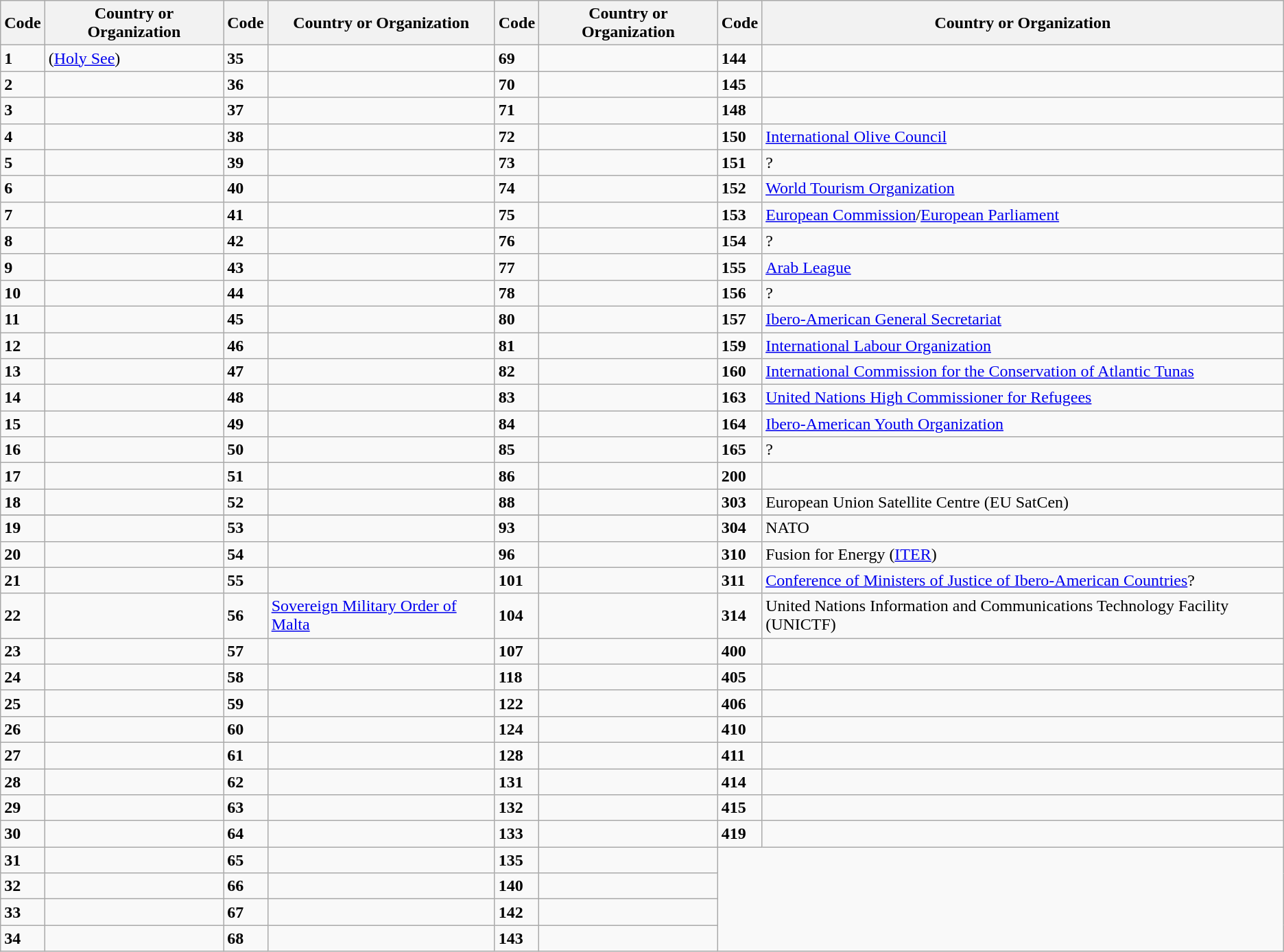<table class="wikitable sortable">
<tr>
<th>Code</th>
<th>Country or Organization</th>
<th>Code</th>
<th>Country or Organization</th>
<th>Code</th>
<th>Country or Organization</th>
<th>Code</th>
<th>Country or Organization</th>
</tr>
<tr>
<td><strong>1</strong></td>
<td> (<a href='#'>Holy See</a>)</td>
<td><strong>35</strong></td>
<td></td>
<td><strong>69</strong></td>
<td></td>
<td><strong>144</strong></td>
<td></td>
</tr>
<tr>
<td><strong>2</strong></td>
<td></td>
<td><strong>36</strong></td>
<td></td>
<td><strong>70</strong></td>
<td></td>
<td><strong>145</strong></td>
<td></td>
</tr>
<tr>
<td><strong>3</strong></td>
<td></td>
<td><strong>37</strong></td>
<td></td>
<td><strong>71</strong></td>
<td></td>
<td><strong>148</strong></td>
<td></td>
</tr>
<tr>
<td><strong>4</strong></td>
<td></td>
<td><strong>38</strong></td>
<td></td>
<td><strong>72</strong></td>
<td></td>
<td><strong>150</strong></td>
<td><a href='#'>International Olive Council</a></td>
</tr>
<tr>
<td><strong>5</strong></td>
<td></td>
<td><strong>39</strong></td>
<td></td>
<td><strong>73</strong></td>
<td></td>
<td><strong>151</strong></td>
<td>?</td>
</tr>
<tr>
<td><strong>6</strong></td>
<td></td>
<td><strong>40</strong></td>
<td></td>
<td><strong>74</strong></td>
<td></td>
<td><strong>152</strong></td>
<td> <a href='#'>World Tourism Organization</a></td>
</tr>
<tr>
<td><strong>7</strong></td>
<td></td>
<td><strong>41</strong></td>
<td></td>
<td><strong>75</strong></td>
<td></td>
<td><strong>153</strong></td>
<td> <a href='#'>European Commission</a>/<a href='#'>European Parliament</a></td>
</tr>
<tr>
<td><strong>8</strong></td>
<td></td>
<td><strong>42</strong></td>
<td></td>
<td><strong>76</strong></td>
<td></td>
<td><strong>154</strong></td>
<td>?</td>
</tr>
<tr>
<td><strong>9</strong></td>
<td></td>
<td><strong>43</strong></td>
<td></td>
<td><strong>77</strong></td>
<td></td>
<td><strong>155</strong></td>
<td> <a href='#'>Arab League</a></td>
</tr>
<tr>
<td><strong>10</strong></td>
<td></td>
<td><strong>44</strong></td>
<td></td>
<td><strong>78</strong></td>
<td></td>
<td><strong>156</strong></td>
<td>?</td>
</tr>
<tr>
<td><strong>11</strong></td>
<td></td>
<td><strong>45</strong></td>
<td></td>
<td><strong>80</strong></td>
<td></td>
<td><strong>157</strong></td>
<td><a href='#'>Ibero-American General Secretariat</a></td>
</tr>
<tr>
<td><strong>12</strong></td>
<td></td>
<td><strong>46</strong></td>
<td></td>
<td><strong>81</strong></td>
<td></td>
<td><strong>159</strong></td>
<td> <a href='#'>International Labour Organization</a></td>
</tr>
<tr>
<td><strong>13</strong></td>
<td></td>
<td><strong>47</strong></td>
<td></td>
<td><strong>82</strong></td>
<td></td>
<td><strong>160</strong></td>
<td><a href='#'>International Commission for the Conservation of Atlantic Tunas</a></td>
</tr>
<tr>
<td><strong>14</strong></td>
<td></td>
<td><strong>48</strong></td>
<td></td>
<td><strong>83</strong></td>
<td></td>
<td><strong>163</strong></td>
<td> <a href='#'>United Nations High Commissioner for Refugees</a></td>
</tr>
<tr>
<td><strong>15</strong></td>
<td></td>
<td><strong>49</strong></td>
<td></td>
<td><strong>84</strong></td>
<td></td>
<td><strong>164</strong></td>
<td><a href='#'>Ibero-American Youth Organization</a></td>
</tr>
<tr>
<td><strong>16</strong></td>
<td></td>
<td><strong>50</strong></td>
<td></td>
<td><strong>85</strong></td>
<td></td>
<td><strong>165</strong></td>
<td>?</td>
</tr>
<tr>
<td><strong>17</strong></td>
<td></td>
<td><strong>51</strong></td>
<td></td>
<td><strong>86</strong></td>
<td></td>
<td><strong>200</strong></td>
<td></td>
</tr>
<tr>
<td><strong>18</strong></td>
<td></td>
<td><strong>52</strong></td>
<td></td>
<td><strong>88</strong></td>
<td></td>
<td><strong>303</strong></td>
<td> European Union Satellite Centre (EU SatCen)</td>
</tr>
<tr>
</tr>
<tr>
<td><strong>19</strong></td>
<td></td>
<td><strong>53</strong></td>
<td></td>
<td><strong>93</strong></td>
<td></td>
<td><strong>304</strong></td>
<td> NATO</td>
</tr>
<tr>
<td><strong>20</strong></td>
<td></td>
<td><strong>54</strong></td>
<td></td>
<td><strong>96</strong></td>
<td></td>
<td><strong>310</strong></td>
<td>Fusion for Energy (<a href='#'>ITER</a>)</td>
</tr>
<tr>
<td><strong>21</strong></td>
<td></td>
<td><strong>55</strong></td>
<td></td>
<td><strong>101</strong></td>
<td></td>
<td><strong>311</strong></td>
<td><a href='#'>Conference of Ministers of Justice of Ibero-American Countries</a>?</td>
</tr>
<tr>
<td><strong>22</strong></td>
<td></td>
<td><strong>56</strong></td>
<td><a href='#'>Sovereign Military Order of Malta</a></td>
<td><strong>104</strong></td>
<td></td>
<td><strong>314</strong></td>
<td> United Nations Information and Communications Technology Facility (UNICTF)</td>
</tr>
<tr>
<td><strong>23</strong></td>
<td></td>
<td><strong>57</strong></td>
<td></td>
<td><strong>107</strong></td>
<td></td>
<td><strong>400</strong></td>
<td></td>
</tr>
<tr>
<td><strong>24</strong></td>
<td></td>
<td><strong>58</strong></td>
<td></td>
<td><strong>118</strong></td>
<td></td>
<td><strong>405</strong></td>
<td></td>
</tr>
<tr>
<td><strong>25</strong></td>
<td></td>
<td><strong>59</strong></td>
<td></td>
<td><strong>122</strong></td>
<td></td>
<td><strong>406</strong></td>
<td></td>
</tr>
<tr>
<td><strong>26</strong></td>
<td></td>
<td><strong>60</strong></td>
<td></td>
<td><strong>124</strong></td>
<td></td>
<td><strong>410</strong></td>
<td></td>
</tr>
<tr>
<td><strong>27</strong></td>
<td></td>
<td><strong>61</strong></td>
<td></td>
<td><strong>128</strong></td>
<td></td>
<td><strong>411</strong></td>
<td></td>
</tr>
<tr>
<td><strong>28</strong></td>
<td></td>
<td><strong>62</strong></td>
<td></td>
<td><strong>131</strong></td>
<td></td>
<td><strong>414</strong></td>
<td></td>
</tr>
<tr>
<td><strong>29</strong></td>
<td></td>
<td><strong>63</strong></td>
<td></td>
<td><strong>132</strong></td>
<td></td>
<td><strong>415</strong></td>
<td></td>
</tr>
<tr>
<td><strong>30</strong></td>
<td></td>
<td><strong>64</strong></td>
<td></td>
<td><strong>133</strong></td>
<td></td>
<td><strong>419</strong></td>
<td></td>
</tr>
<tr>
<td><strong>31</strong></td>
<td></td>
<td><strong>65</strong></td>
<td></td>
<td><strong>135</strong></td>
<td></td>
</tr>
<tr>
<td><strong>32</strong></td>
<td></td>
<td><strong>66</strong></td>
<td></td>
<td><strong>140</strong></td>
<td></td>
</tr>
<tr>
<td><strong>33</strong></td>
<td></td>
<td><strong>67</strong></td>
<td></td>
<td><strong>142</strong></td>
<td></td>
</tr>
<tr>
<td><strong>34</strong></td>
<td></td>
<td><strong>68</strong></td>
<td></td>
<td><strong>143</strong></td>
<td></td>
</tr>
</table>
